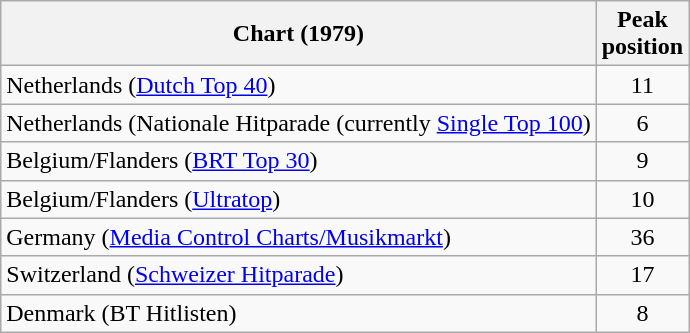<table class="wikitable">
<tr>
<th>Chart (1979)</th>
<th>Peak<br>position</th>
</tr>
<tr>
<td>Netherlands (<a href='#'>Dutch Top 40</a>)</td>
<td align="center">11</td>
</tr>
<tr>
<td>Netherlands (Nationale Hitparade (currently <a href='#'>Single Top 100</a>)</td>
<td align="center">6</td>
</tr>
<tr>
<td>Belgium/Flanders (<a href='#'>BRT Top 30</a>)</td>
<td align="center">9</td>
</tr>
<tr>
<td>Belgium/Flanders (<a href='#'>Ultratop</a>)</td>
<td align="center">10</td>
</tr>
<tr>
<td>Germany (<a href='#'>Media Control Charts/Musikmarkt</a>)</td>
<td align="center">36</td>
</tr>
<tr>
<td>Switzerland (<a href='#'>Schweizer Hitparade</a>)</td>
<td align="center">17</td>
</tr>
<tr>
<td>Denmark (BT Hitlisten)</td>
<td align="center">8</td>
</tr>
</table>
